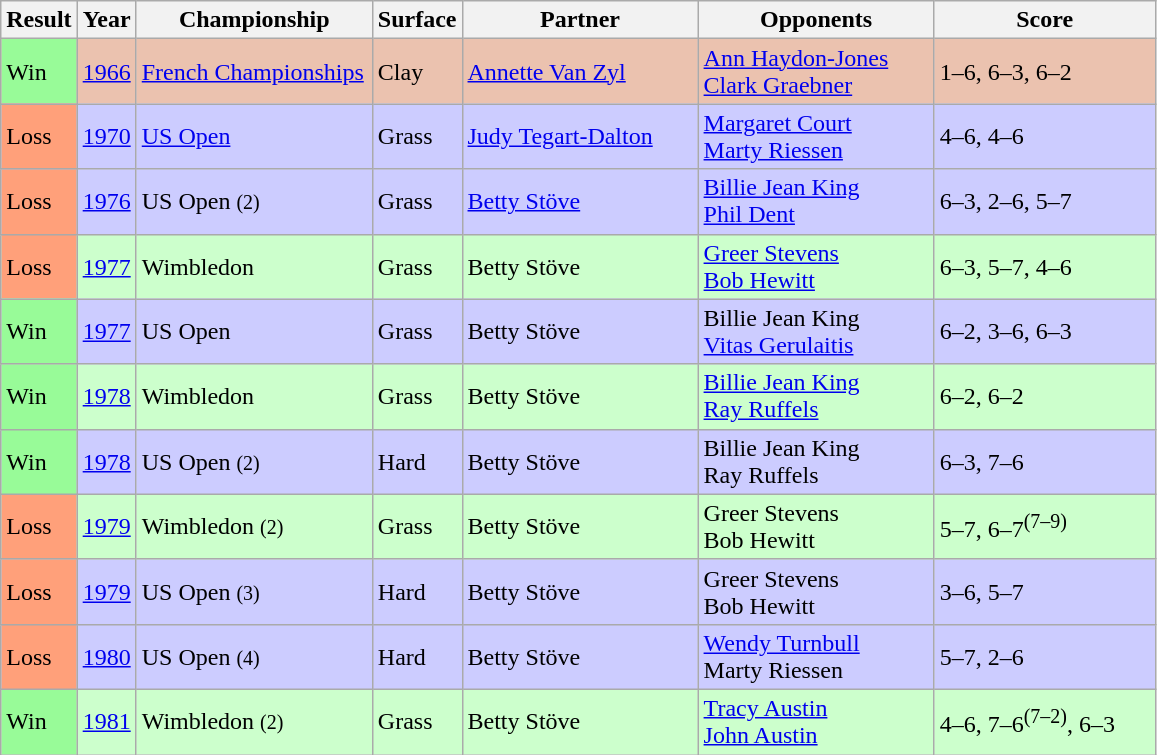<table class="sortable wikitable">
<tr>
<th style="width:40px">Result</th>
<th style="width:30px">Year</th>
<th style="width:150px">Championship</th>
<th style="width:50px">Surface</th>
<th style="width:150px">Partner</th>
<th style="width:150px">Opponents</th>
<th style="width:140px" class="unsortable">Score</th>
</tr>
<tr bgcolor=#EBC2AF>
<td style="background:#98fb98;">Win</td>
<td><a href='#'>1966</a></td>
<td><a href='#'>French Championships</a></td>
<td>Clay</td>
<td> <a href='#'>Annette Van Zyl</a></td>
<td> <a href='#'>Ann Haydon-Jones</a><br> <a href='#'>Clark Graebner</a></td>
<td>1–6, 6–3, 6–2</td>
</tr>
<tr style="background:#ccf;">
<td style="background:#ffa07a;">Loss</td>
<td><a href='#'>1970</a></td>
<td><a href='#'>US Open</a></td>
<td>Grass</td>
<td> <a href='#'>Judy Tegart-Dalton</a></td>
<td> <a href='#'>Margaret Court</a><br> <a href='#'>Marty Riessen</a></td>
<td>4–6, 4–6</td>
</tr>
<tr style="background:#ccf;">
<td style="background:#ffa07a;">Loss</td>
<td><a href='#'>1976</a></td>
<td>US Open <small>(2)</small></td>
<td>Grass</td>
<td> <a href='#'>Betty Stöve</a></td>
<td> <a href='#'>Billie Jean King</a><br> <a href='#'>Phil Dent</a></td>
<td>6–3, 2–6, 5–7</td>
</tr>
<tr style="background:#cfc;">
<td style="background:#ffa07a;">Loss</td>
<td><a href='#'>1977</a></td>
<td>Wimbledon</td>
<td>Grass</td>
<td> Betty Stöve</td>
<td> <a href='#'>Greer Stevens</a><br> <a href='#'>Bob Hewitt</a></td>
<td>6–3, 5–7, 4–6</td>
</tr>
<tr style="background:#ccf;">
<td style="background:#98fb98;">Win</td>
<td><a href='#'>1977</a></td>
<td>US Open</td>
<td>Grass</td>
<td> Betty Stöve</td>
<td> Billie Jean King<br> <a href='#'>Vitas Gerulaitis</a></td>
<td>6–2, 3–6, 6–3</td>
</tr>
<tr style="background:#cfc;">
<td style="background:#98fb98;">Win</td>
<td><a href='#'>1978</a></td>
<td>Wimbledon</td>
<td>Grass</td>
<td> Betty Stöve</td>
<td> <a href='#'>Billie Jean King</a><br> <a href='#'>Ray Ruffels</a></td>
<td>6–2, 6–2</td>
</tr>
<tr style="background:#ccf;">
<td style="background:#98fb98;">Win</td>
<td><a href='#'>1978</a></td>
<td>US Open <small>(2)</small></td>
<td>Hard</td>
<td> Betty Stöve</td>
<td> Billie Jean King<br> Ray Ruffels</td>
<td>6–3, 7–6</td>
</tr>
<tr style="background:#cfc;">
<td style="background:#ffa07a;">Loss</td>
<td><a href='#'>1979</a></td>
<td>Wimbledon <small>(2)</small></td>
<td>Grass</td>
<td> Betty Stöve</td>
<td> Greer Stevens<br> Bob Hewitt</td>
<td>5–7, 6–7<sup>(7–9)</sup></td>
</tr>
<tr style="background:#ccf;">
<td style="background:#ffa07a;">Loss</td>
<td><a href='#'>1979</a></td>
<td>US Open <small>(3)</small></td>
<td>Hard</td>
<td> Betty Stöve</td>
<td> Greer Stevens<br> Bob Hewitt</td>
<td>3–6, 5–7</td>
</tr>
<tr style="background:#ccf;">
<td style="background:#ffa07a;">Loss</td>
<td><a href='#'>1980</a></td>
<td>US Open <small>(4)</small></td>
<td>Hard</td>
<td> Betty Stöve</td>
<td> <a href='#'>Wendy Turnbull</a><br> Marty Riessen</td>
<td>5–7, 2–6</td>
</tr>
<tr style="background:#cfc;">
<td style="background:#98fb98;">Win</td>
<td><a href='#'>1981</a></td>
<td>Wimbledon <small>(2)</small></td>
<td>Grass</td>
<td> Betty Stöve</td>
<td> <a href='#'>Tracy Austin</a><br> <a href='#'>John Austin</a></td>
<td>4–6, 7–6<sup>(7–2)</sup>, 6–3</td>
</tr>
</table>
